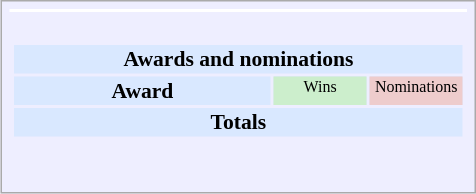<table class="infobox" style="width:22em; text-align:left; font-size:90%; vertical-align:middle; background:#eef;">
<tr style="background:white;">
<td colspan="2" style="text-align:center;"></td>
</tr>
<tr>
<td colspan="3"><br><table class="collapsible collapsed" style="width:100%;">
<tr>
<th colspan="3" style="background:#d9e8ff; text-align:center;">Awards and nominations</th>
</tr>
<tr style="background:#d9e8ff; text-align:center;">
<th style="vertical-align: middle;">Award</th>
<td style="background:#cec; font-size:8pt; width:60px;">Wins</td>
<td style="background:#ecc; font-size:8pt; width:60px;">Nominations</td>
</tr>
<tr style="background:#d9e8ff;">
<td colspan="3" style="text-align:center;"><strong>Totals</strong></td>
</tr>
<tr>
<td align=center><br></td>
<td></td>
<td></td>
</tr>
</table>
</td>
</tr>
<tr style="background-color#d9e8ff">
<td></td>
<td></td>
</tr>
<tr>
<td></td>
<td></td>
</tr>
</table>
